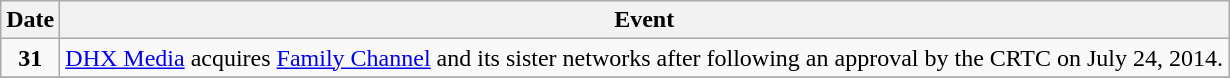<table class="wikitable">
<tr>
<th>Date</th>
<th>Event</th>
</tr>
<tr>
<td style="text-align:center;"><strong>31</strong></td>
<td><a href='#'>DHX Media</a> acquires <a href='#'>Family Channel</a> and its sister networks after following an approval by the CRTC on July 24, 2014.</td>
</tr>
<tr>
</tr>
</table>
